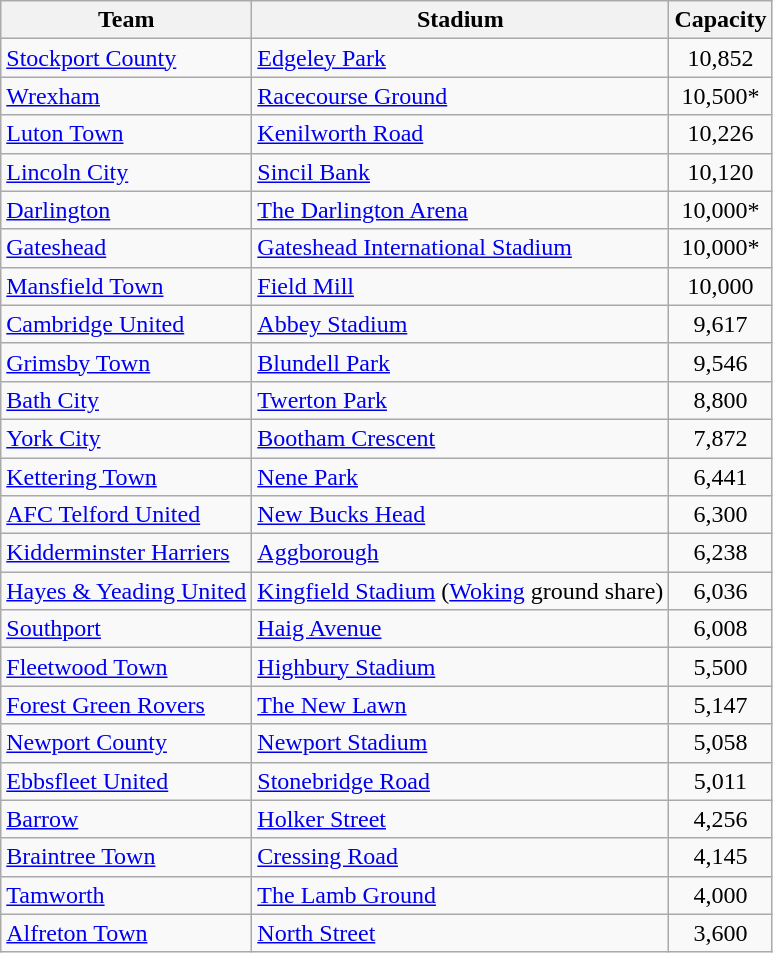<table class="wikitable sortable">
<tr>
<th>Team</th>
<th>Stadium</th>
<th>Capacity</th>
</tr>
<tr>
<td><a href='#'>Stockport County</a></td>
<td><a href='#'>Edgeley Park</a></td>
<td align="center">10,852</td>
</tr>
<tr>
<td><a href='#'>Wrexham</a></td>
<td><a href='#'>Racecourse Ground</a></td>
<td align="center">10,500*</td>
</tr>
<tr>
<td><a href='#'>Luton Town</a></td>
<td><a href='#'>Kenilworth Road</a></td>
<td align="center">10,226</td>
</tr>
<tr>
<td><a href='#'>Lincoln City</a></td>
<td><a href='#'>Sincil Bank</a></td>
<td align="center">10,120</td>
</tr>
<tr>
<td><a href='#'>Darlington</a></td>
<td><a href='#'>The Darlington Arena</a></td>
<td align="center">10,000*</td>
</tr>
<tr>
<td><a href='#'>Gateshead</a></td>
<td><a href='#'>Gateshead International Stadium</a></td>
<td align="center">10,000*</td>
</tr>
<tr>
<td><a href='#'>Mansfield Town</a></td>
<td><a href='#'>Field Mill</a></td>
<td align="center">10,000</td>
</tr>
<tr>
<td><a href='#'>Cambridge United</a></td>
<td><a href='#'>Abbey Stadium</a></td>
<td align="center">9,617</td>
</tr>
<tr>
<td><a href='#'>Grimsby Town</a></td>
<td><a href='#'>Blundell Park</a></td>
<td align="center">9,546</td>
</tr>
<tr>
<td><a href='#'>Bath City</a></td>
<td><a href='#'>Twerton Park</a></td>
<td align="center">8,800</td>
</tr>
<tr>
<td><a href='#'>York City</a></td>
<td><a href='#'>Bootham Crescent</a></td>
<td align="center">7,872</td>
</tr>
<tr>
<td><a href='#'>Kettering Town</a></td>
<td><a href='#'>Nene Park</a></td>
<td align="center">6,441</td>
</tr>
<tr>
<td><a href='#'>AFC Telford United</a></td>
<td><a href='#'>New Bucks Head</a></td>
<td align="center">6,300</td>
</tr>
<tr>
<td><a href='#'>Kidderminster Harriers</a></td>
<td><a href='#'>Aggborough</a></td>
<td align="center">6,238</td>
</tr>
<tr>
<td><a href='#'>Hayes & Yeading United</a></td>
<td><a href='#'>Kingfield Stadium</a> (<a href='#'>Woking</a> ground share)</td>
<td align="center">6,036</td>
</tr>
<tr>
<td><a href='#'>Southport</a></td>
<td><a href='#'>Haig Avenue</a></td>
<td align="center">6,008</td>
</tr>
<tr>
<td><a href='#'>Fleetwood Town</a></td>
<td><a href='#'>Highbury Stadium</a></td>
<td align="center">5,500</td>
</tr>
<tr>
<td><a href='#'>Forest Green Rovers</a></td>
<td><a href='#'>The New Lawn</a></td>
<td align="center">5,147</td>
</tr>
<tr>
<td><a href='#'>Newport County</a></td>
<td><a href='#'>Newport Stadium</a></td>
<td align="center">5,058</td>
</tr>
<tr>
<td><a href='#'>Ebbsfleet United</a></td>
<td><a href='#'>Stonebridge Road</a></td>
<td align="center">5,011</td>
</tr>
<tr>
<td><a href='#'>Barrow</a></td>
<td><a href='#'>Holker Street</a></td>
<td align="center">4,256</td>
</tr>
<tr>
<td><a href='#'>Braintree Town</a></td>
<td><a href='#'>Cressing Road</a></td>
<td align="center">4,145</td>
</tr>
<tr>
<td><a href='#'>Tamworth</a></td>
<td><a href='#'>The Lamb Ground</a></td>
<td align="center">4,000</td>
</tr>
<tr>
<td><a href='#'>Alfreton Town</a></td>
<td><a href='#'>North Street</a></td>
<td align="center">3,600</td>
</tr>
</table>
